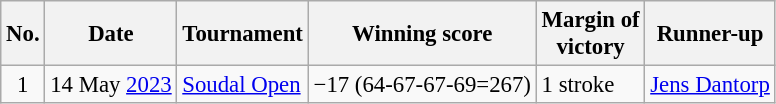<table class="wikitable" style="font-size:95%;">
<tr>
<th>No.</th>
<th>Date</th>
<th>Tournament</th>
<th>Winning score</th>
<th>Margin of<br>victory</th>
<th>Runner-up</th>
</tr>
<tr>
<td align=center>1</td>
<td align=right>14 May <a href='#'>2023</a></td>
<td><a href='#'>Soudal Open</a></td>
<td>−17 (64-67-67-69=267)</td>
<td>1 stroke</td>
<td> <a href='#'>Jens Dantorp</a></td>
</tr>
</table>
